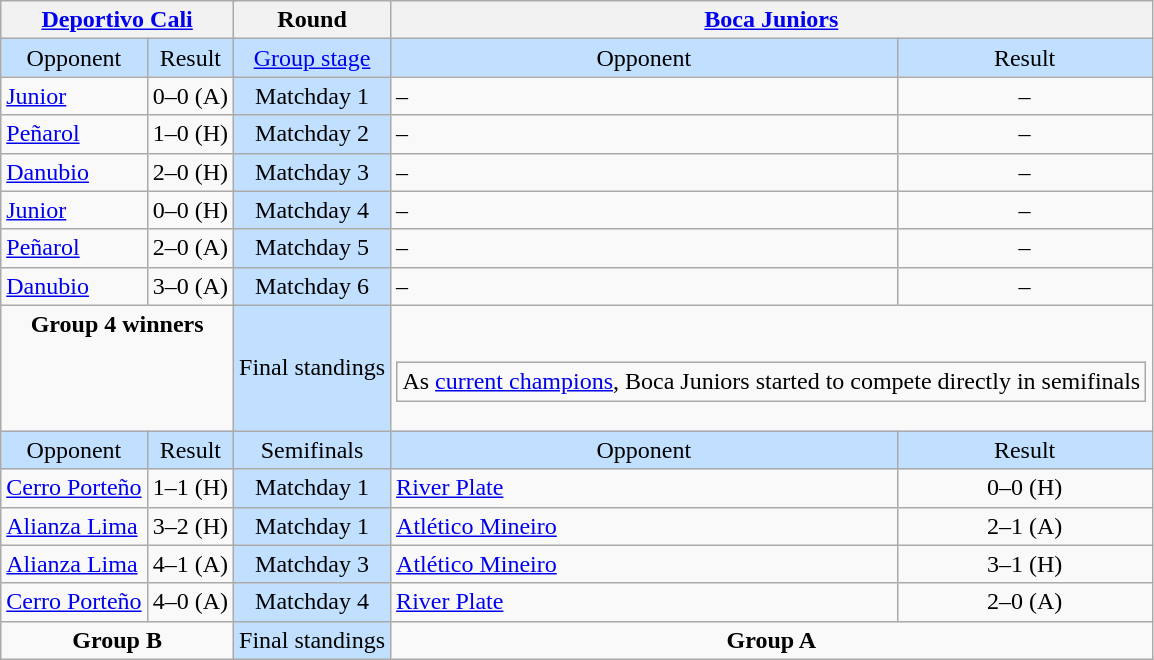<table class="wikitable" style="text-align:center">
<tr>
<th colspan="4"> <a href='#'>Deportivo Cali</a></th>
<th>Round</th>
<th colspan="4"> <a href='#'>Boca Juniors</a></th>
</tr>
<tr style="background:#C1E0FF">
<td>Opponent</td>
<td colspan="3">Result</td>
<td><a href='#'>Group stage</a></td>
<td>Opponent</td>
<td colspan="3">Result</td>
</tr>
<tr>
<td style="text-align:left"> <a href='#'>Junior</a></td>
<td colspan=3>0–0 (A)</td>
<td style="background:#C1E0FF">Matchday 1</td>
<td align=left>–</td>
<td colspan="3">–</td>
</tr>
<tr>
<td style="text-align:left"> <a href='#'>Peñarol</a></td>
<td colspan="3">1–0  (H)</td>
<td style="background:#C1E0FF">Matchday 2</td>
<td style="text-align:left">–</td>
<td colspan="3">–</td>
</tr>
<tr>
<td style="text-align:left"> <a href='#'>Danubio</a></td>
<td colspan="3">2–0 (H)</td>
<td style="background:#C1E0FF">Matchday 3</td>
<td style="text-align:left">–</td>
<td colspan="3">–</td>
</tr>
<tr>
<td style="text-align:left"> <a href='#'>Junior</a></td>
<td colspan="3">0–0 (H)</td>
<td style="background:#C1E0FF">Matchday 4</td>
<td style="text-align:left">–</td>
<td colspan="3">–</td>
</tr>
<tr>
<td style="text-align:left"> <a href='#'>Peñarol</a></td>
<td colspan="3">2–0 (A)</td>
<td style="background:#C1E0FF">Matchday 5</td>
<td style="text-align:left">–</td>
<td colspan="3">–</td>
</tr>
<tr>
<td style="text-align:left"> <a href='#'>Danubio</a></td>
<td colspan="3">3–0 (A)</td>
<td style="background:#C1E0FF">Matchday 6</td>
<td style="text-align:left">–</td>
<td colspan="3">–</td>
</tr>
<tr>
<td colspan="4" style="vertical-align:top"><strong>Group 4 winners</strong><br></td>
<td style="background:#C1E0FF">Final standings</td>
<td colspan="4" style="vertical-align:top"><strong> </strong><br><table class="wikitable" style="text-align: center;margin: 1em auto;">
<tr>
<td>As <a href='#'>current champions</a>, Boca Juniors started to compete directly in semifinals</td>
</tr>
</table>
</td>
</tr>
<tr style="background:#C1E0FF">
<td>Opponent</td>
<td colspan="3">Result</td>
<td>Semifinals</td>
<td>Opponent</td>
<td colspan="3">Result</td>
</tr>
<tr>
<td style="text-align:left"> <a href='#'>Cerro Porteño</a></td>
<td colspan=3>1–1 (H)</td>
<td style="background:#C1E0FF">Matchday 1</td>
<td style="text-align:left"> <a href='#'>River Plate</a></td>
<td colspan="3">0–0 (H)</td>
</tr>
<tr>
<td style="text-align:left"> <a href='#'>Alianza Lima</a></td>
<td colspan=3>3–2 (H)</td>
<td style="background:#C1E0FF">Matchday 1</td>
<td style="text-align:left"> <a href='#'>Atlético Mineiro</a></td>
<td colspan="3">2–1 (A)</td>
</tr>
<tr>
<td style="text-align:left"> <a href='#'>Alianza Lima</a></td>
<td colspan=3>4–1 (A)</td>
<td style="background:#C1E0FF">Matchday 3</td>
<td style="text-align:left"> <a href='#'>Atlético Mineiro</a></td>
<td colspan="3">3–1 (H)</td>
</tr>
<tr>
<td style="text-align:left"> <a href='#'>Cerro Porteño</a></td>
<td colspan=3>4–0 (A)</td>
<td style="background:#C1E0FF">Matchday 4</td>
<td style="text-align:left"> <a href='#'>River Plate</a></td>
<td colspan="3">2–0 (A)</td>
</tr>
<tr>
<td colspan=4><strong>Group B</strong><br></td>
<td style="background:#C1E0FF">Final standings</td>
<td colspan=4><strong>Group A</strong><br></td>
</tr>
</table>
